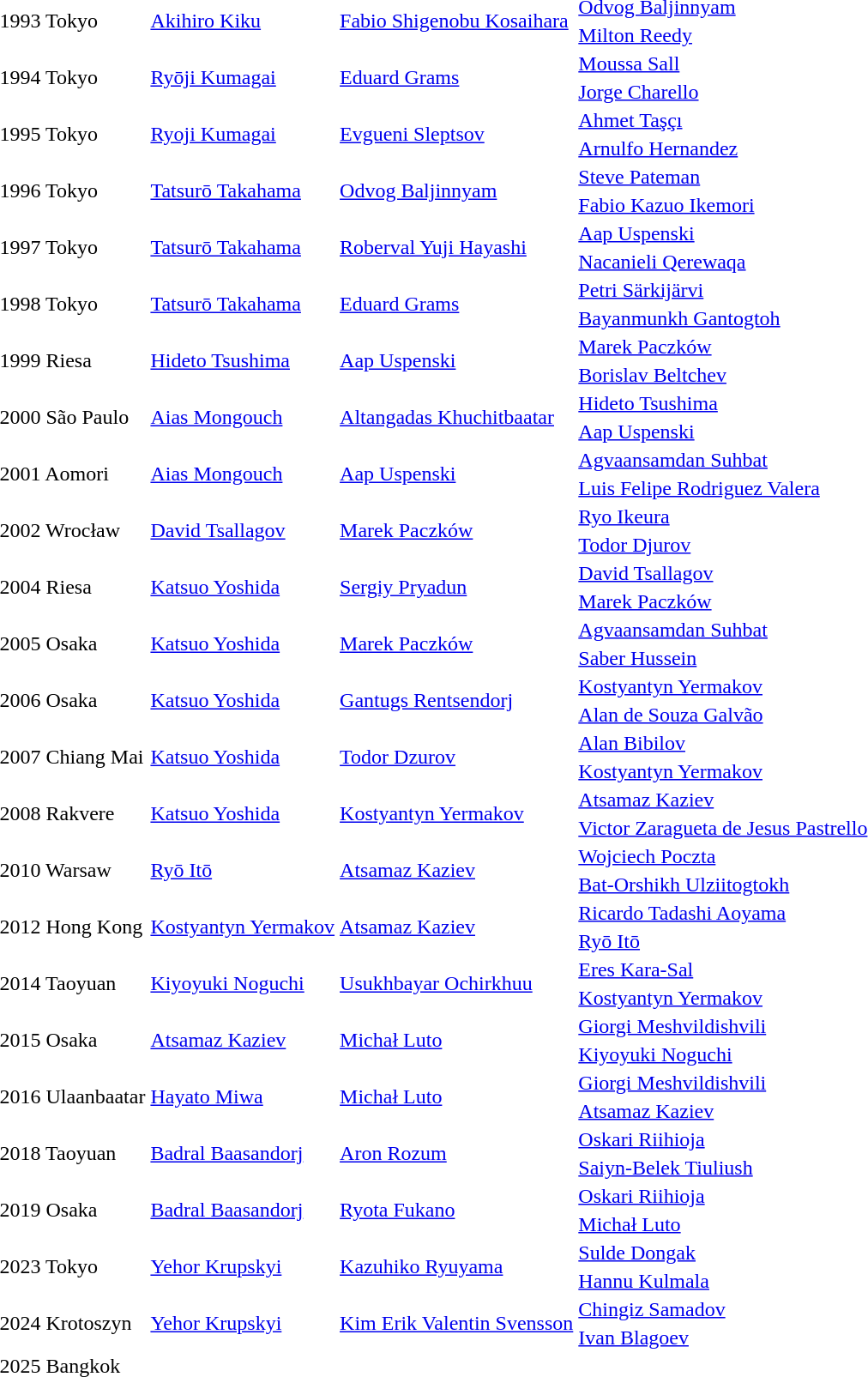<table>
<tr>
<td rowspan=2>1993 Tokyo</td>
<td rowspan=2> <a href='#'>Akihiro Kiku</a></td>
<td rowspan=2> <a href='#'>Fabio Shigenobu Kosaihara</a></td>
<td> <a href='#'>Odvog Baljinnyam</a></td>
</tr>
<tr>
<td> <a href='#'>Milton Reedy</a></td>
</tr>
<tr>
<td rowspan=2>1994 Tokyo</td>
<td rowspan=2> <a href='#'>Ryōji Kumagai</a></td>
<td rowspan=2> <a href='#'>Eduard Grams</a></td>
<td> <a href='#'>Moussa Sall</a></td>
</tr>
<tr>
<td> <a href='#'>Jorge Charello</a></td>
</tr>
<tr>
<td rowspan=2>1995 Tokyo</td>
<td rowspan=2> <a href='#'>Ryoji Kumagai</a></td>
<td rowspan=2> <a href='#'>Evgueni Sleptsov</a></td>
<td> <a href='#'>Ahmet Taşçı</a></td>
</tr>
<tr>
<td> <a href='#'>Arnulfo Hernandez</a></td>
</tr>
<tr>
<td rowspan=2>1996 Tokyo</td>
<td rowspan=2> <a href='#'>Tatsurō Takahama</a></td>
<td rowspan=2> <a href='#'>Odvog Baljinnyam</a></td>
<td> <a href='#'>Steve Pateman</a></td>
</tr>
<tr>
<td> <a href='#'>Fabio Kazuo Ikemori</a></td>
</tr>
<tr>
<td rowspan=2>1997 Tokyo</td>
<td rowspan=2> <a href='#'>Tatsurō Takahama</a></td>
<td rowspan=2> <a href='#'>Roberval Yuji Hayashi</a></td>
<td> <a href='#'>Aap Uspenski</a></td>
</tr>
<tr>
<td> <a href='#'>Nacanieli Qerewaqa</a></td>
</tr>
<tr>
<td rowspan=2>1998 Tokyo</td>
<td rowspan=2> <a href='#'>Tatsurō Takahama</a></td>
<td rowspan=2> <a href='#'>Eduard Grams</a></td>
<td> <a href='#'>Petri Särkijärvi</a></td>
</tr>
<tr>
<td> <a href='#'>Bayanmunkh Gantogtoh</a></td>
</tr>
<tr>
<td rowspan=2>1999 Riesa</td>
<td rowspan=2> <a href='#'>Hideto Tsushima</a></td>
<td rowspan=2> <a href='#'>Aap Uspenski</a></td>
<td> <a href='#'>Marek Paczków</a></td>
</tr>
<tr>
<td> <a href='#'>Borislav Beltchev</a></td>
</tr>
<tr>
<td rowspan=2>2000 São Paulo</td>
<td rowspan=2> <a href='#'>Aias Mongouch</a></td>
<td rowspan=2> <a href='#'>Altangadas Khuchitbaatar</a></td>
<td> <a href='#'>Hideto Tsushima</a></td>
</tr>
<tr>
<td> <a href='#'>Aap Uspenski</a></td>
</tr>
<tr>
<td rowspan=2>2001 Aomori</td>
<td rowspan=2> <a href='#'>Aias Mongouch</a></td>
<td rowspan=2> <a href='#'>Aap Uspenski</a></td>
<td> <a href='#'>Agvaansamdan Suhbat</a></td>
</tr>
<tr>
<td> <a href='#'>Luis Felipe Rodriguez Valera</a></td>
</tr>
<tr>
<td rowspan=2>2002 Wrocław</td>
<td rowspan=2> <a href='#'>David Tsallagov</a></td>
<td rowspan=2> <a href='#'>Marek Paczków</a></td>
<td> <a href='#'>Ryo Ikeura</a></td>
</tr>
<tr>
<td> <a href='#'>Todor Djurov</a></td>
</tr>
<tr>
<td rowspan=2>2004 Riesa</td>
<td rowspan=2> <a href='#'>Katsuo Yoshida</a></td>
<td rowspan=2> <a href='#'>Sergiy Pryadun</a></td>
<td> <a href='#'>David Tsallagov</a></td>
</tr>
<tr>
<td> <a href='#'>Marek Paczków</a></td>
</tr>
<tr>
<td rowspan=2>2005 Osaka</td>
<td rowspan=2> <a href='#'>Katsuo Yoshida</a></td>
<td rowspan=2> <a href='#'>Marek Paczków</a></td>
<td> <a href='#'>Agvaansamdan Suhbat</a></td>
</tr>
<tr>
<td> <a href='#'>Saber Hussein</a></td>
</tr>
<tr>
<td rowspan=2>2006 Osaka</td>
<td rowspan=2> <a href='#'>Katsuo Yoshida</a></td>
<td rowspan=2> <a href='#'>Gantugs Rentsendorj</a></td>
<td> <a href='#'>Kostyantyn Yermakov</a></td>
</tr>
<tr>
<td> <a href='#'>Alan de Souza Galvão</a></td>
</tr>
<tr>
<td rowspan=2>2007 Chiang Mai</td>
<td rowspan=2> <a href='#'>Katsuo Yoshida</a></td>
<td rowspan=2> <a href='#'>Todor Dzurov</a></td>
<td> <a href='#'>Alan Bibilov</a></td>
</tr>
<tr>
<td> <a href='#'>Kostyantyn Yermakov</a></td>
</tr>
<tr>
<td rowspan=2>2008 Rakvere</td>
<td rowspan=2> <a href='#'>Katsuo Yoshida</a></td>
<td rowspan=2> <a href='#'>Kostyantyn Yermakov</a></td>
<td> <a href='#'>Atsamaz Kaziev</a></td>
</tr>
<tr>
<td> <a href='#'>Victor Zaragueta de Jesus Pastrello</a></td>
</tr>
<tr>
<td rowspan=2>2010 Warsaw</td>
<td rowspan=2> <a href='#'>Ryō Itō</a></td>
<td rowspan=2> <a href='#'>Atsamaz Kaziev</a></td>
<td> <a href='#'>Wojciech Poczta</a></td>
</tr>
<tr>
<td> <a href='#'>Bat-Orshikh Ulziitogtokh</a></td>
</tr>
<tr>
<td rowspan=2>2012 Hong Kong</td>
<td rowspan=2> <a href='#'>Kostyantyn Yermakov</a></td>
<td rowspan=2> <a href='#'>Atsamaz Kaziev</a></td>
<td> <a href='#'>Ricardo Tadashi Aoyama</a></td>
</tr>
<tr>
<td> <a href='#'>Ryō Itō</a></td>
</tr>
<tr>
<td rowspan=2>2014 Taoyuan</td>
<td rowspan=2> <a href='#'>Kiyoyuki Noguchi</a></td>
<td rowspan=2> <a href='#'>Usukhbayar Ochirkhuu</a></td>
<td> <a href='#'>Eres Kara-Sal</a></td>
</tr>
<tr>
<td> <a href='#'>Kostyantyn Yermakov</a></td>
</tr>
<tr>
<td rowspan=2>2015 Osaka</td>
<td rowspan=2> <a href='#'>Atsamaz Kaziev</a></td>
<td rowspan=2> <a href='#'>Michał Luto</a></td>
<td> <a href='#'>Giorgi Meshvildishvili</a></td>
</tr>
<tr>
<td> <a href='#'>Kiyoyuki Noguchi</a></td>
</tr>
<tr>
<td rowspan=2>2016 Ulaanbaatar</td>
<td rowspan=2> <a href='#'>Hayato Miwa</a></td>
<td rowspan=2> <a href='#'>Michał Luto</a></td>
<td> <a href='#'>Giorgi Meshvildishvili</a></td>
</tr>
<tr>
<td> <a href='#'>Atsamaz Kaziev</a></td>
</tr>
<tr>
<td rowspan=2>2018 Taoyuan</td>
<td rowspan=2> <a href='#'>Badral Baasandorj</a></td>
<td rowspan=2> <a href='#'>Aron Rozum</a></td>
<td> <a href='#'>Oskari Riihioja</a></td>
</tr>
<tr>
<td> <a href='#'>Saiyn-Belek Tiuliush</a></td>
</tr>
<tr>
<td rowspan=2>2019 Osaka</td>
<td rowspan=2> <a href='#'>Badral Baasandorj</a></td>
<td rowspan=2> <a href='#'>Ryota Fukano</a></td>
<td> <a href='#'>Oskari Riihioja</a></td>
</tr>
<tr>
<td> <a href='#'>Michał Luto</a></td>
</tr>
<tr>
<td rowspan=2>2023 Tokyo</td>
<td rowspan=2> <a href='#'>Yehor Krupskyi</a></td>
<td rowspan=2> <a href='#'>Kazuhiko Ryuyama</a></td>
<td> <a href='#'>Sulde Dongak</a></td>
</tr>
<tr>
<td> <a href='#'>Hannu Kulmala</a></td>
</tr>
<tr>
<td rowspan=2>2024 Krotoszyn</td>
<td rowspan=2> <a href='#'>Yehor Krupskyi</a></td>
<td rowspan=2> <a href='#'>Kim Erik Valentin Svensson</a></td>
<td> <a href='#'>Chingiz Samadov</a></td>
</tr>
<tr>
<td> <a href='#'>Ivan Blagoev</a></td>
</tr>
<tr>
<td rowspan=2>2025 Bangkok</td>
<td rowspan=2></td>
<td rowspan=2></td>
<td></td>
</tr>
<tr>
<td></td>
</tr>
</table>
